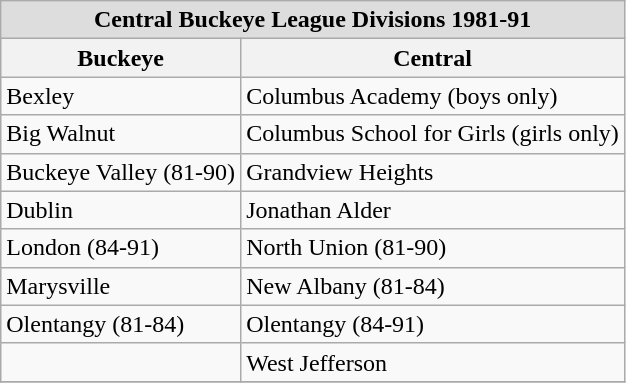<table class="wikitable">
<tr>
<th colspan="4" style="background:#ddd;">Central Buckeye League Divisions 1981-91</th>
</tr>
<tr>
<th>Buckeye</th>
<th>Central</th>
</tr>
<tr>
<td>Bexley</td>
<td>Columbus Academy (boys only)</td>
</tr>
<tr>
<td>Big Walnut</td>
<td>Columbus School for Girls (girls only)</td>
</tr>
<tr>
<td>Buckeye Valley (81-90)</td>
<td>Grandview Heights</td>
</tr>
<tr>
<td>Dublin</td>
<td>Jonathan Alder</td>
</tr>
<tr>
<td>London (84-91)</td>
<td>North Union (81-90)</td>
</tr>
<tr>
<td>Marysville</td>
<td>New Albany (81-84)</td>
</tr>
<tr>
<td>Olentangy (81-84)</td>
<td>Olentangy (84-91)</td>
</tr>
<tr>
<td></td>
<td>West Jefferson</td>
</tr>
<tr>
</tr>
</table>
